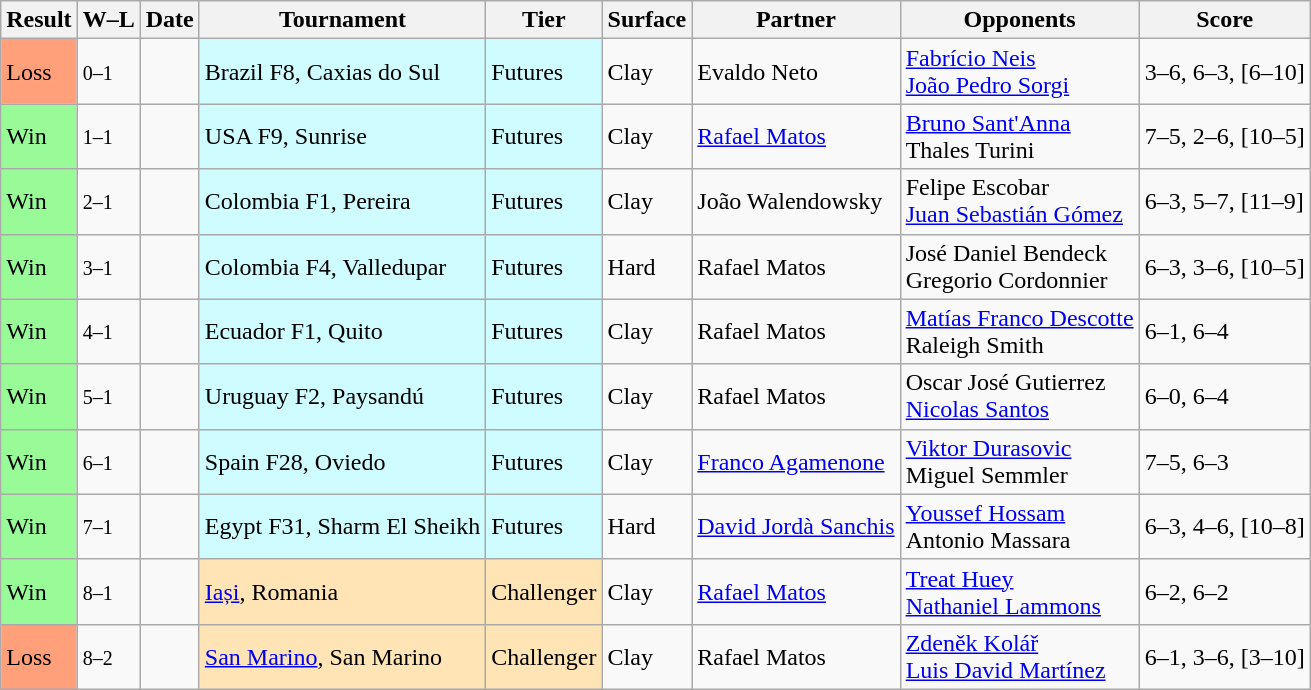<table class="sortable wikitable">
<tr>
<th>Result</th>
<th class="unsortable">W–L</th>
<th>Date</th>
<th>Tournament</th>
<th>Tier</th>
<th>Surface</th>
<th>Partner</th>
<th>Opponents</th>
<th class="unsortable">Score</th>
</tr>
<tr>
<td bgcolor=FFA07A>Loss</td>
<td><small>0–1</small></td>
<td></td>
<td style="background:#cffcff;">Brazil F8, Caxias do Sul</td>
<td style="background:#cffcff;">Futures</td>
<td>Clay</td>
<td> Evaldo Neto</td>
<td> <a href='#'>Fabrício Neis</a><br> <a href='#'>João Pedro Sorgi</a></td>
<td>3–6, 6–3, [6–10]</td>
</tr>
<tr>
<td bgcolor=98fb98>Win</td>
<td><small>1–1</small></td>
<td></td>
<td style="background:#cffcff;">USA F9, Sunrise</td>
<td style="background:#cffcff;">Futures</td>
<td>Clay</td>
<td> <a href='#'>Rafael Matos</a></td>
<td> <a href='#'>Bruno Sant'Anna</a><br> Thales Turini</td>
<td>7–5, 2–6, [10–5]</td>
</tr>
<tr>
<td bgcolor=98fb98>Win</td>
<td><small>2–1</small></td>
<td></td>
<td style="background:#cffcff;">Colombia F1, Pereira</td>
<td style="background:#cffcff;">Futures</td>
<td>Clay</td>
<td> João Walendowsky</td>
<td> Felipe Escobar<br> <a href='#'>Juan Sebastián Gómez</a></td>
<td>6–3, 5–7, [11–9]</td>
</tr>
<tr>
<td bgcolor=98fb98>Win</td>
<td><small>3–1</small></td>
<td></td>
<td style="background:#cffcff;">Colombia F4, Valledupar</td>
<td style="background:#cffcff;">Futures</td>
<td>Hard</td>
<td> Rafael Matos</td>
<td> José Daniel Bendeck<br> Gregorio Cordonnier</td>
<td>6–3, 3–6, [10–5]</td>
</tr>
<tr>
<td bgcolor=98fb98>Win</td>
<td><small>4–1</small></td>
<td></td>
<td style="background:#cffcff;">Ecuador F1, Quito</td>
<td style="background:#cffcff;">Futures</td>
<td>Clay</td>
<td> Rafael Matos</td>
<td> <a href='#'>Matías Franco Descotte</a><br> Raleigh Smith</td>
<td>6–1, 6–4</td>
</tr>
<tr>
<td bgcolor=98fb98>Win</td>
<td><small>5–1</small></td>
<td></td>
<td style="background:#cffcff;">Uruguay F2, Paysandú</td>
<td style="background:#cffcff;">Futures</td>
<td>Clay</td>
<td> Rafael Matos</td>
<td> Oscar José Gutierrez<br> <a href='#'>Nicolas Santos</a></td>
<td>6–0, 6–4</td>
</tr>
<tr>
<td bgcolor=98fb98>Win</td>
<td><small>6–1</small></td>
<td></td>
<td style="background:#cffcff;">Spain F28, Oviedo</td>
<td style="background:#cffcff;">Futures</td>
<td>Clay</td>
<td> <a href='#'>Franco Agamenone</a></td>
<td> <a href='#'>Viktor Durasovic</a><br> Miguel Semmler</td>
<td>7–5, 6–3</td>
</tr>
<tr>
<td bgcolor=98fb98>Win</td>
<td><small>7–1</small></td>
<td></td>
<td style="background:#cffcff;">Egypt F31, Sharm El Sheikh</td>
<td style="background:#cffcff;">Futures</td>
<td>Hard</td>
<td> <a href='#'>David Jordà Sanchis</a></td>
<td> <a href='#'>Youssef Hossam</a><br> Antonio Massara</td>
<td>6–3, 4–6, [10–8]</td>
</tr>
<tr>
<td bgcolor=98FB98>Win</td>
<td><small>8–1</small></td>
<td><a href='#'></a></td>
<td style="background:moccasin;"><a href='#'>Iași</a>, Romania</td>
<td style="background:moccasin;">Challenger</td>
<td>Clay</td>
<td> <a href='#'>Rafael Matos</a></td>
<td> <a href='#'>Treat Huey</a><br> <a href='#'>Nathaniel Lammons</a></td>
<td>6–2, 6–2</td>
</tr>
<tr>
<td bgcolor=FFA07A>Loss</td>
<td><small>8–2</small></td>
<td><a href='#'></a></td>
<td style="background:moccasin;"><a href='#'>San Marino</a>, San Marino</td>
<td style="background:moccasin;">Challenger</td>
<td>Clay</td>
<td> Rafael Matos</td>
<td> <a href='#'>Zdeněk Kolář</a><br> <a href='#'>Luis David Martínez</a></td>
<td>6–1, 3–6, [3–10]</td>
</tr>
</table>
